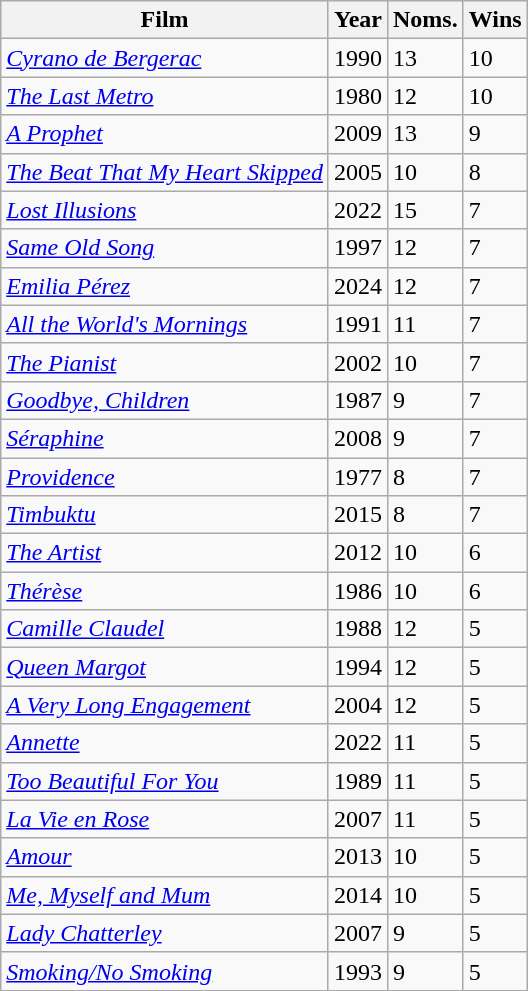<table class="wikitable sortable">
<tr>
<th>Film</th>
<th>Year</th>
<th>Noms.</th>
<th>Wins</th>
</tr>
<tr>
<td><a href='#'><em>Cyrano de Bergerac</em></a></td>
<td>1990</td>
<td>13</td>
<td>10</td>
</tr>
<tr>
<td><em><a href='#'>The Last Metro</a></em></td>
<td>1980</td>
<td>12</td>
<td>10</td>
</tr>
<tr>
<td><em><a href='#'>A Prophet</a></em></td>
<td>2009</td>
<td>13</td>
<td>9</td>
</tr>
<tr>
<td><em><a href='#'>The Beat That My Heart Skipped</a></em></td>
<td>2005</td>
<td>10</td>
<td>8</td>
</tr>
<tr>
<td><em><a href='#'>Lost Illusions</a></em></td>
<td>2022</td>
<td>15</td>
<td>7</td>
</tr>
<tr>
<td><em><a href='#'>Same Old Song</a></em></td>
<td>1997</td>
<td>12</td>
<td>7</td>
</tr>
<tr>
<td><em><a href='#'>Emilia Pérez</a></em></td>
<td>2024</td>
<td>12</td>
<td>7</td>
</tr>
<tr>
<td><em><a href='#'>All the World's Mornings</a></em></td>
<td>1991</td>
<td>11</td>
<td>7</td>
</tr>
<tr>
<td><em><a href='#'>The Pianist</a></em></td>
<td>2002</td>
<td>10</td>
<td>7</td>
</tr>
<tr>
<td><em><a href='#'>Goodbye, Children</a></em></td>
<td>1987</td>
<td>9</td>
<td>7</td>
</tr>
<tr>
<td><em><a href='#'>Séraphine</a></em></td>
<td>2008</td>
<td>9</td>
<td>7</td>
</tr>
<tr>
<td><em><a href='#'>Providence</a></em></td>
<td>1977</td>
<td>8</td>
<td>7</td>
</tr>
<tr>
<td><em><a href='#'>Timbuktu</a></em></td>
<td>2015</td>
<td>8</td>
<td>7</td>
</tr>
<tr>
<td><em><a href='#'>The Artist</a></em></td>
<td>2012</td>
<td>10</td>
<td>6</td>
</tr>
<tr>
<td><em><a href='#'>Thérèse</a></em></td>
<td>1986</td>
<td>10</td>
<td>6</td>
</tr>
<tr>
<td><em><a href='#'>Camille Claudel</a></em></td>
<td>1988</td>
<td>12</td>
<td>5</td>
</tr>
<tr>
<td><em><a href='#'>Queen Margot</a></em></td>
<td>1994</td>
<td>12</td>
<td>5</td>
</tr>
<tr>
<td><em><a href='#'>A Very Long Engagement</a></em></td>
<td>2004</td>
<td>12</td>
<td>5</td>
</tr>
<tr>
<td><em><a href='#'>Annette</a></em></td>
<td>2022</td>
<td>11</td>
<td>5</td>
</tr>
<tr>
<td><em><a href='#'>Too Beautiful For You</a></em></td>
<td>1989</td>
<td>11</td>
<td>5</td>
</tr>
<tr>
<td><em><a href='#'>La Vie en Rose</a></em></td>
<td>2007</td>
<td>11</td>
<td>5</td>
</tr>
<tr>
<td><em><a href='#'>Amour</a></em></td>
<td>2013</td>
<td>10</td>
<td>5</td>
</tr>
<tr>
<td><em><a href='#'>Me, Myself and Mum</a></em></td>
<td>2014</td>
<td>10</td>
<td>5</td>
</tr>
<tr>
<td><em><a href='#'>Lady Chatterley</a></em></td>
<td>2007</td>
<td>9</td>
<td>5</td>
</tr>
<tr>
<td><em><a href='#'>Smoking/No Smoking</a></em></td>
<td>1993</td>
<td>9</td>
<td>5</td>
</tr>
</table>
